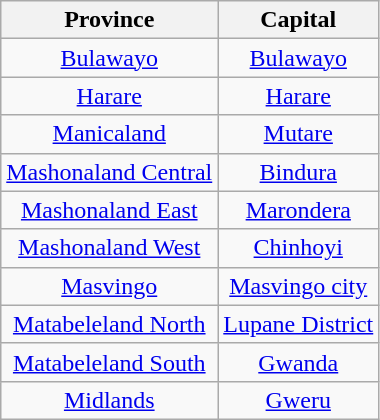<table class="wikitable" style="text-align:center;">
<tr>
<th>Province</th>
<th>Capital</th>
</tr>
<tr>
<td><a href='#'>Bulawayo</a></td>
<td><a href='#'>Bulawayo</a></td>
</tr>
<tr>
<td><a href='#'>Harare</a></td>
<td><a href='#'>Harare</a></td>
</tr>
<tr>
<td><a href='#'>Manicaland</a></td>
<td><a href='#'>Mutare</a></td>
</tr>
<tr>
<td><a href='#'>Mashonaland Central</a></td>
<td><a href='#'>Bindura</a></td>
</tr>
<tr>
<td><a href='#'>Mashonaland East</a></td>
<td><a href='#'>Marondera</a></td>
</tr>
<tr>
<td><a href='#'>Mashonaland West</a></td>
<td><a href='#'>Chinhoyi</a></td>
</tr>
<tr>
<td><a href='#'>Masvingo</a></td>
<td><a href='#'>Masvingo city</a></td>
</tr>
<tr>
<td><a href='#'>Matabeleland North</a></td>
<td><a href='#'>Lupane District</a></td>
</tr>
<tr>
<td><a href='#'>Matabeleland South</a></td>
<td><a href='#'>Gwanda</a></td>
</tr>
<tr>
<td><a href='#'>Midlands</a></td>
<td><a href='#'>Gweru</a></td>
</tr>
</table>
